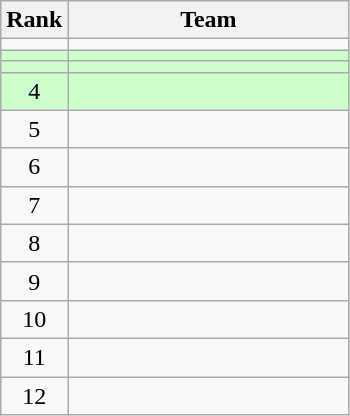<table class=wikitable style="text-align:center;">
<tr>
<th>Rank</th>
<th width=180>Team</th>
</tr>
<tr>
<td></td>
<td align=left></td>
</tr>
<tr bgcolor=ccffcc>
<td></td>
<td align=left></td>
</tr>
<tr bgcolor=ccffcc>
<td></td>
<td align=left></td>
</tr>
<tr bgcolor=ccffcc>
<td>4</td>
<td align=left></td>
</tr>
<tr>
<td>5</td>
<td align=left></td>
</tr>
<tr>
<td>6</td>
<td align=left></td>
</tr>
<tr>
<td>7</td>
<td align=left></td>
</tr>
<tr>
<td>8</td>
<td align=left></td>
</tr>
<tr>
<td>9</td>
<td align=left></td>
</tr>
<tr>
<td>10</td>
<td align=left></td>
</tr>
<tr>
<td>11</td>
<td align=left></td>
</tr>
<tr>
<td>12</td>
<td align=left></td>
</tr>
</table>
